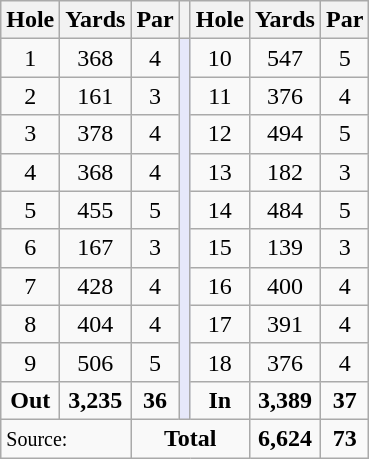<table class="wikitable" style="text-align:center; font-size:100%;">
<tr>
<th>Hole</th>
<th>Yards</th>
<th>Par</th>
<th></th>
<th>Hole</th>
<th>Yards</th>
<th>Par</th>
</tr>
<tr>
<td>1</td>
<td>368</td>
<td>4</td>
<td rowspan=10 style="background:#E6E8FA;"></td>
<td>10</td>
<td>547</td>
<td>5</td>
</tr>
<tr>
<td>2</td>
<td>161</td>
<td>3</td>
<td>11</td>
<td>376</td>
<td>4</td>
</tr>
<tr>
<td>3</td>
<td>378</td>
<td>4</td>
<td>12</td>
<td>494</td>
<td>5</td>
</tr>
<tr>
<td>4</td>
<td>368</td>
<td>4</td>
<td>13</td>
<td>182</td>
<td>3</td>
</tr>
<tr>
<td>5</td>
<td>455</td>
<td>5</td>
<td>14</td>
<td>484</td>
<td>5</td>
</tr>
<tr>
<td>6</td>
<td>167</td>
<td>3</td>
<td>15</td>
<td>139</td>
<td>3</td>
</tr>
<tr>
<td>7</td>
<td>428</td>
<td>4</td>
<td>16</td>
<td>400</td>
<td>4</td>
</tr>
<tr>
<td>8</td>
<td>404</td>
<td>4</td>
<td>17</td>
<td>391</td>
<td>4</td>
</tr>
<tr>
<td>9</td>
<td>506</td>
<td>5</td>
<td>18</td>
<td>376</td>
<td>4</td>
</tr>
<tr>
<td><strong>Out</strong></td>
<td><strong>3,235</strong></td>
<td><strong>36</strong></td>
<td><strong>In</strong></td>
<td><strong>3,389</strong></td>
<td><strong>37</strong></td>
</tr>
<tr>
<td colspan=2 align=left><small>Source:</small></td>
<td colspan=3><strong>Total</strong></td>
<td><strong>6,624</strong></td>
<td><strong>73</strong></td>
</tr>
</table>
